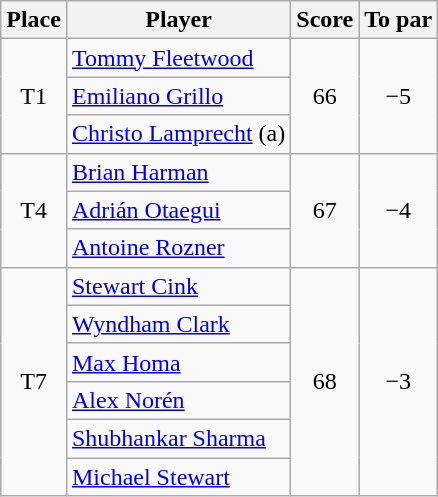<table class="wikitable">
<tr>
<th>Place</th>
<th>Player</th>
<th>Score</th>
<th>To par</th>
</tr>
<tr>
<td rowspan=3 align=center>T1</td>
<td> <a href='#'>Tommy Fleetwood</a></td>
<td rowspan=3 align=center>66</td>
<td rowspan=3 align=center>−5</td>
</tr>
<tr>
<td> <a href='#'>Emiliano Grillo</a></td>
</tr>
<tr>
<td> <a href='#'>Christo Lamprecht</a> (a)</td>
</tr>
<tr>
<td rowspan=3 align=center>T4</td>
<td> <a href='#'>Brian Harman</a></td>
<td rowspan=3 align=center>67</td>
<td rowspan=3 align=center>−4</td>
</tr>
<tr>
<td> <a href='#'>Adrián Otaegui</a></td>
</tr>
<tr>
<td> <a href='#'>Antoine Rozner</a></td>
</tr>
<tr>
<td rowspan=6 align=center>T7</td>
<td> <a href='#'>Stewart Cink</a></td>
<td rowspan=6 align=center>68</td>
<td rowspan=6 align=center>−3</td>
</tr>
<tr>
<td> <a href='#'>Wyndham Clark</a></td>
</tr>
<tr>
<td> <a href='#'>Max Homa</a></td>
</tr>
<tr>
<td> <a href='#'>Alex Norén</a></td>
</tr>
<tr>
<td> <a href='#'>Shubhankar Sharma</a></td>
</tr>
<tr>
<td> <a href='#'>Michael Stewart</a></td>
</tr>
</table>
